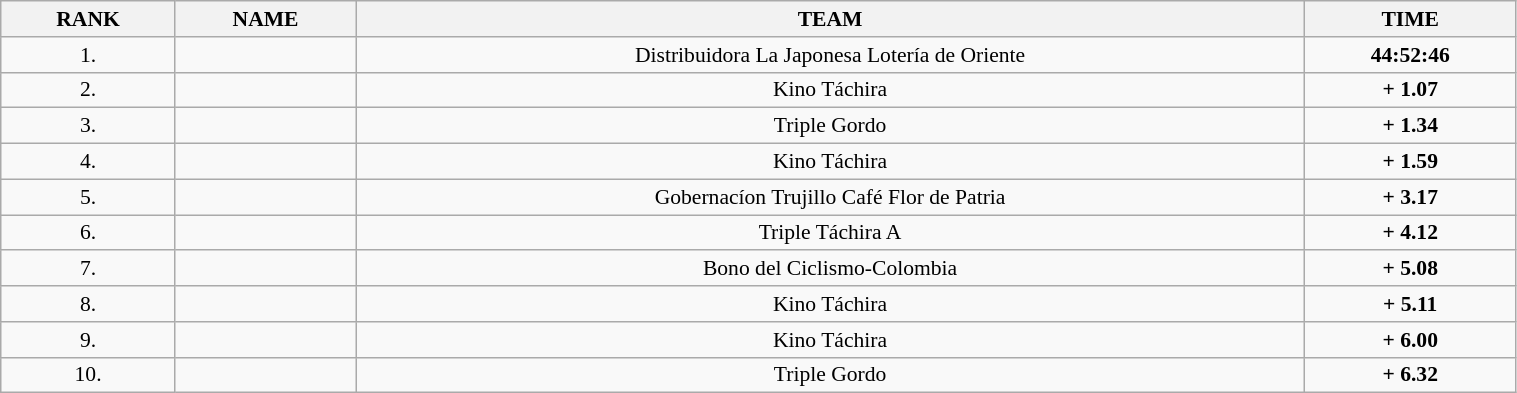<table class="wikitable"  style="font-size:90%; width:80%;">
<tr>
<th>RANK</th>
<th>NAME</th>
<th>TEAM</th>
<th>TIME</th>
</tr>
<tr>
<td style="text-align:center;">1.</td>
<td></td>
<td style="text-align:center;">Distribuidora La Japonesa Lotería de Oriente</td>
<td style="text-align:center;"><strong>44:52:46</strong></td>
</tr>
<tr>
<td style="text-align:center;">2.</td>
<td></td>
<td style="text-align:center;">Kino Táchira</td>
<td style="text-align:center;"><strong>+ 1.07</strong></td>
</tr>
<tr>
<td style="text-align:center;">3.</td>
<td></td>
<td style="text-align:center;">Triple Gordo</td>
<td style="text-align:center;"><strong>+ 1.34</strong></td>
</tr>
<tr>
<td style="text-align:center;">4.</td>
<td></td>
<td style="text-align:center;">Kino Táchira</td>
<td style="text-align:center;"><strong>+ 1.59</strong></td>
</tr>
<tr>
<td style="text-align:center;">5.</td>
<td></td>
<td style="text-align:center;">Gobernacíon Trujillo Café Flor de Patria</td>
<td style="text-align:center;"><strong>+ 3.17</strong></td>
</tr>
<tr>
<td style="text-align:center;">6.</td>
<td></td>
<td style="text-align:center;">Triple Táchira A</td>
<td style="text-align:center;"><strong>+ 4.12</strong></td>
</tr>
<tr>
<td style="text-align:center;">7.</td>
<td></td>
<td style="text-align:center;">Bono del Ciclismo-Colombia</td>
<td style="text-align:center;"><strong>+ 5.08</strong></td>
</tr>
<tr>
<td style="text-align:center;">8.</td>
<td></td>
<td style="text-align:center;">Kino Táchira</td>
<td style="text-align:center;"><strong>+ 5.11</strong></td>
</tr>
<tr>
<td style="text-align:center;">9.</td>
<td></td>
<td style="text-align:center;">Kino Táchira</td>
<td style="text-align:center;"><strong>+ 6.00</strong></td>
</tr>
<tr>
<td style="text-align:center;">10.</td>
<td></td>
<td style="text-align:center;">Triple Gordo</td>
<td style="text-align:center;"><strong>+ 6.32</strong></td>
</tr>
</table>
